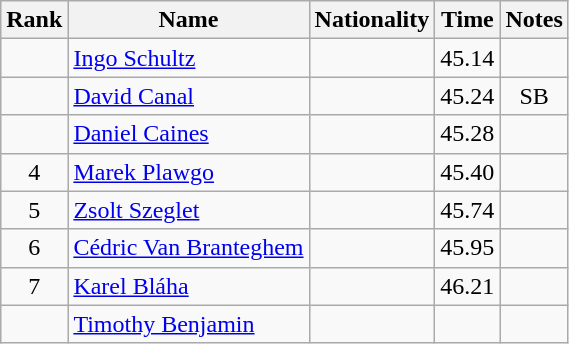<table class="wikitable sortable" style="text-align:center">
<tr>
<th>Rank</th>
<th>Name</th>
<th>Nationality</th>
<th>Time</th>
<th>Notes</th>
</tr>
<tr>
<td></td>
<td align=left><a href='#'>Ingo Schultz</a></td>
<td align=left></td>
<td>45.14</td>
<td></td>
</tr>
<tr>
<td></td>
<td align=left><a href='#'>David Canal</a></td>
<td align=left></td>
<td>45.24</td>
<td>SB</td>
</tr>
<tr>
<td></td>
<td align=left><a href='#'>Daniel Caines</a></td>
<td align=left></td>
<td>45.28</td>
<td></td>
</tr>
<tr>
<td>4</td>
<td align=left><a href='#'>Marek Plawgo</a></td>
<td align=left></td>
<td>45.40</td>
<td></td>
</tr>
<tr>
<td>5</td>
<td align=left><a href='#'>Zsolt Szeglet</a></td>
<td align=left></td>
<td>45.74</td>
<td></td>
</tr>
<tr>
<td>6</td>
<td align=left><a href='#'>Cédric Van Branteghem</a></td>
<td align=left></td>
<td>45.95</td>
<td></td>
</tr>
<tr>
<td>7</td>
<td align=left><a href='#'>Karel Bláha</a></td>
<td align=left></td>
<td>46.21</td>
<td></td>
</tr>
<tr>
<td></td>
<td align=left><a href='#'>Timothy Benjamin</a></td>
<td align=left></td>
<td></td>
<td></td>
</tr>
</table>
